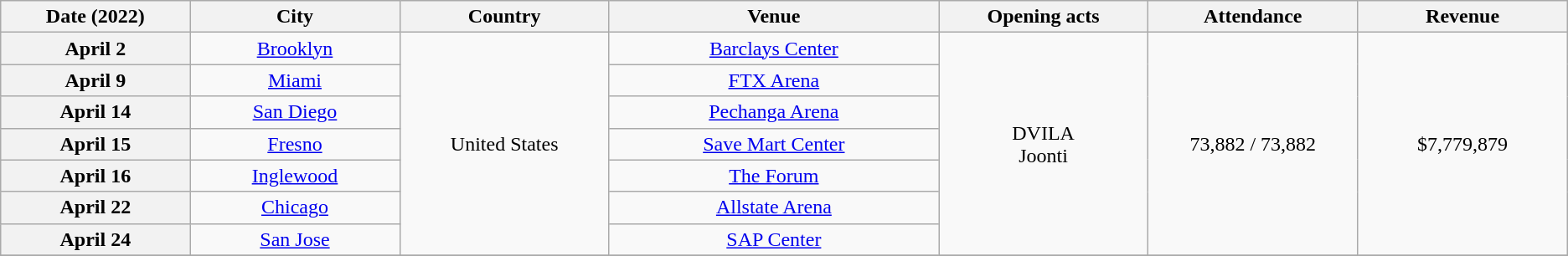<table class="wikitable plainrowheaders" style="text-align:center;">
<tr>
<th scope="col" style="width:9em;">Date (2022)</th>
<th scope="col" style="width:10em;">City</th>
<th scope="col" style="width:10em;">Country</th>
<th scope="col" style="width:16em;">Venue</th>
<th scope="col" style="width:10em;">Opening acts</th>
<th scope="col" style="width:10em;">Attendance</th>
<th scope="col" style="width:10em;">Revenue</th>
</tr>
<tr>
<th scope="row" style="text-align:center;">April 2</th>
<td><a href='#'>Brooklyn</a></td>
<td rowspan="7">United States</td>
<td><a href='#'>Barclays Center</a></td>
<td rowspan="7">DVILA<br>Joonti</td>
<td rowspan="7">73,882 / 73,882</td>
<td rowspan="7">$7,779,879</td>
</tr>
<tr>
<th scope="row" style="text-align:center;">April 9</th>
<td><a href='#'>Miami</a></td>
<td><a href='#'>FTX Arena</a></td>
</tr>
<tr>
<th scope="row" style="text-align:center;">April 14</th>
<td><a href='#'>San Diego</a></td>
<td><a href='#'>Pechanga Arena</a></td>
</tr>
<tr>
<th scope="row" style="text-align:center;">April 15</th>
<td><a href='#'>Fresno</a></td>
<td><a href='#'>Save Mart Center</a></td>
</tr>
<tr>
<th scope="row" style="text-align:center;">April 16</th>
<td><a href='#'>Inglewood</a></td>
<td><a href='#'>The Forum</a></td>
</tr>
<tr>
<th scope="row" style="text-align:center;">April 22</th>
<td><a href='#'>Chicago</a></td>
<td><a href='#'>Allstate Arena</a></td>
</tr>
<tr>
<th scope="row" style="text-align:center;">April 24</th>
<td><a href='#'>San Jose</a></td>
<td><a href='#'>SAP Center</a></td>
</tr>
<tr>
</tr>
</table>
